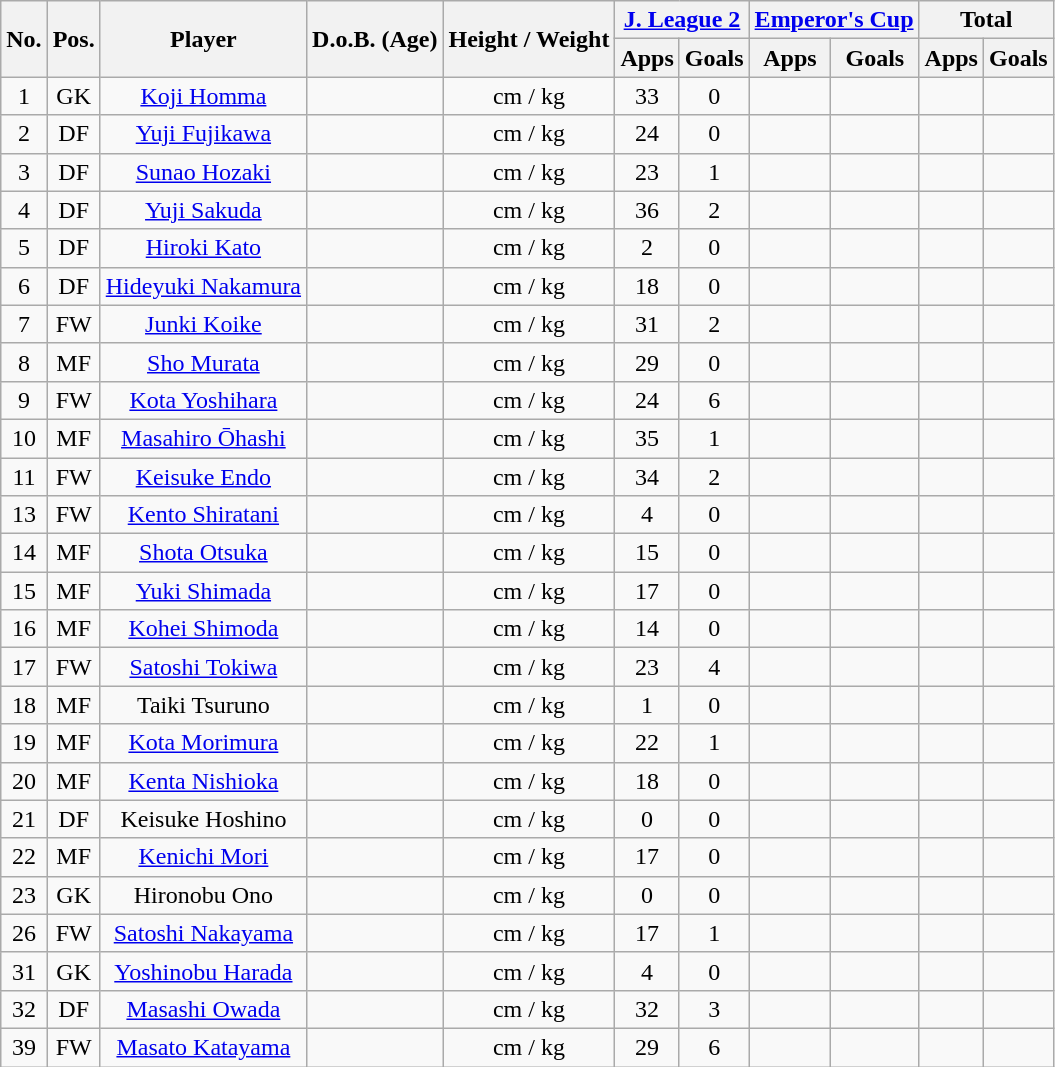<table class="wikitable" style="text-align:center;">
<tr>
<th rowspan="2">No.</th>
<th rowspan="2">Pos.</th>
<th rowspan="2">Player</th>
<th rowspan="2">D.o.B. (Age)</th>
<th rowspan="2">Height / Weight</th>
<th colspan="2"><a href='#'>J. League 2</a></th>
<th colspan="2"><a href='#'>Emperor's Cup</a></th>
<th colspan="2">Total</th>
</tr>
<tr>
<th>Apps</th>
<th>Goals</th>
<th>Apps</th>
<th>Goals</th>
<th>Apps</th>
<th>Goals</th>
</tr>
<tr>
<td>1</td>
<td>GK</td>
<td><a href='#'>Koji Homma</a></td>
<td></td>
<td>cm / kg</td>
<td>33</td>
<td>0</td>
<td></td>
<td></td>
<td></td>
<td></td>
</tr>
<tr>
<td>2</td>
<td>DF</td>
<td><a href='#'>Yuji Fujikawa</a></td>
<td></td>
<td>cm / kg</td>
<td>24</td>
<td>0</td>
<td></td>
<td></td>
<td></td>
<td></td>
</tr>
<tr>
<td>3</td>
<td>DF</td>
<td><a href='#'>Sunao Hozaki</a></td>
<td></td>
<td>cm / kg</td>
<td>23</td>
<td>1</td>
<td></td>
<td></td>
<td></td>
<td></td>
</tr>
<tr>
<td>4</td>
<td>DF</td>
<td><a href='#'>Yuji Sakuda</a></td>
<td></td>
<td>cm / kg</td>
<td>36</td>
<td>2</td>
<td></td>
<td></td>
<td></td>
<td></td>
</tr>
<tr>
<td>5</td>
<td>DF</td>
<td><a href='#'>Hiroki Kato</a></td>
<td></td>
<td>cm / kg</td>
<td>2</td>
<td>0</td>
<td></td>
<td></td>
<td></td>
<td></td>
</tr>
<tr>
<td>6</td>
<td>DF</td>
<td><a href='#'>Hideyuki Nakamura</a></td>
<td></td>
<td>cm / kg</td>
<td>18</td>
<td>0</td>
<td></td>
<td></td>
<td></td>
<td></td>
</tr>
<tr>
<td>7</td>
<td>FW</td>
<td><a href='#'>Junki Koike</a></td>
<td></td>
<td>cm / kg</td>
<td>31</td>
<td>2</td>
<td></td>
<td></td>
<td></td>
<td></td>
</tr>
<tr>
<td>8</td>
<td>MF</td>
<td><a href='#'>Sho Murata</a></td>
<td></td>
<td>cm / kg</td>
<td>29</td>
<td>0</td>
<td></td>
<td></td>
<td></td>
<td></td>
</tr>
<tr>
<td>9</td>
<td>FW</td>
<td><a href='#'>Kota Yoshihara</a></td>
<td></td>
<td>cm / kg</td>
<td>24</td>
<td>6</td>
<td></td>
<td></td>
<td></td>
<td></td>
</tr>
<tr>
<td>10</td>
<td>MF</td>
<td><a href='#'>Masahiro Ōhashi</a></td>
<td></td>
<td>cm / kg</td>
<td>35</td>
<td>1</td>
<td></td>
<td></td>
<td></td>
<td></td>
</tr>
<tr>
<td>11</td>
<td>FW</td>
<td><a href='#'>Keisuke Endo</a></td>
<td></td>
<td>cm / kg</td>
<td>34</td>
<td>2</td>
<td></td>
<td></td>
<td></td>
<td></td>
</tr>
<tr>
<td>13</td>
<td>FW</td>
<td><a href='#'>Kento Shiratani</a></td>
<td></td>
<td>cm / kg</td>
<td>4</td>
<td>0</td>
<td></td>
<td></td>
<td></td>
<td></td>
</tr>
<tr>
<td>14</td>
<td>MF</td>
<td><a href='#'>Shota Otsuka</a></td>
<td></td>
<td>cm / kg</td>
<td>15</td>
<td>0</td>
<td></td>
<td></td>
<td></td>
<td></td>
</tr>
<tr>
<td>15</td>
<td>MF</td>
<td><a href='#'>Yuki Shimada</a></td>
<td></td>
<td>cm / kg</td>
<td>17</td>
<td>0</td>
<td></td>
<td></td>
<td></td>
<td></td>
</tr>
<tr>
<td>16</td>
<td>MF</td>
<td><a href='#'>Kohei Shimoda</a></td>
<td></td>
<td>cm / kg</td>
<td>14</td>
<td>0</td>
<td></td>
<td></td>
<td></td>
<td></td>
</tr>
<tr>
<td>17</td>
<td>FW</td>
<td><a href='#'>Satoshi Tokiwa</a></td>
<td></td>
<td>cm / kg</td>
<td>23</td>
<td>4</td>
<td></td>
<td></td>
<td></td>
<td></td>
</tr>
<tr>
<td>18</td>
<td>MF</td>
<td>Taiki Tsuruno</td>
<td></td>
<td>cm / kg</td>
<td>1</td>
<td>0</td>
<td></td>
<td></td>
<td></td>
<td></td>
</tr>
<tr>
<td>19</td>
<td>MF</td>
<td><a href='#'>Kota Morimura</a></td>
<td></td>
<td>cm / kg</td>
<td>22</td>
<td>1</td>
<td></td>
<td></td>
<td></td>
<td></td>
</tr>
<tr>
<td>20</td>
<td>MF</td>
<td><a href='#'>Kenta Nishioka</a></td>
<td></td>
<td>cm / kg</td>
<td>18</td>
<td>0</td>
<td></td>
<td></td>
<td></td>
<td></td>
</tr>
<tr>
<td>21</td>
<td>DF</td>
<td>Keisuke Hoshino</td>
<td></td>
<td>cm / kg</td>
<td>0</td>
<td>0</td>
<td></td>
<td></td>
<td></td>
<td></td>
</tr>
<tr>
<td>22</td>
<td>MF</td>
<td><a href='#'>Kenichi Mori</a></td>
<td></td>
<td>cm / kg</td>
<td>17</td>
<td>0</td>
<td></td>
<td></td>
<td></td>
<td></td>
</tr>
<tr>
<td>23</td>
<td>GK</td>
<td>Hironobu Ono</td>
<td></td>
<td>cm / kg</td>
<td>0</td>
<td>0</td>
<td></td>
<td></td>
<td></td>
<td></td>
</tr>
<tr>
<td>26</td>
<td>FW</td>
<td><a href='#'>Satoshi Nakayama</a></td>
<td></td>
<td>cm / kg</td>
<td>17</td>
<td>1</td>
<td></td>
<td></td>
<td></td>
<td></td>
</tr>
<tr>
<td>31</td>
<td>GK</td>
<td><a href='#'>Yoshinobu Harada</a></td>
<td></td>
<td>cm / kg</td>
<td>4</td>
<td>0</td>
<td></td>
<td></td>
<td></td>
<td></td>
</tr>
<tr>
<td>32</td>
<td>DF</td>
<td><a href='#'>Masashi Owada</a></td>
<td></td>
<td>cm / kg</td>
<td>32</td>
<td>3</td>
<td></td>
<td></td>
<td></td>
<td></td>
</tr>
<tr>
<td>39</td>
<td>FW</td>
<td><a href='#'>Masato Katayama</a></td>
<td></td>
<td>cm / kg</td>
<td>29</td>
<td>6</td>
<td></td>
<td></td>
<td></td>
<td></td>
</tr>
</table>
